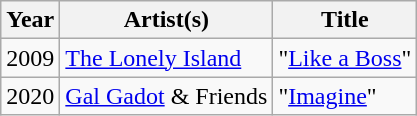<table class="wikitable sortable">
<tr>
<th>Year</th>
<th>Artist(s)</th>
<th>Title</th>
</tr>
<tr>
<td>2009</td>
<td><a href='#'>The Lonely Island</a></td>
<td>"<a href='#'>Like a Boss</a>"</td>
</tr>
<tr>
<td>2020</td>
<td><a href='#'>Gal Gadot</a> & Friends</td>
<td>"<a href='#'>Imagine</a>"</td>
</tr>
</table>
